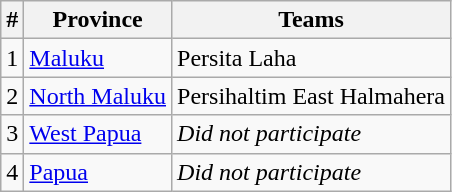<table class="wikitable">
<tr>
<th>#</th>
<th>Province</th>
<th>Teams</th>
</tr>
<tr>
<td>1</td>
<td> <a href='#'>Maluku</a></td>
<td>Persita Laha</td>
</tr>
<tr>
<td>2</td>
<td> <a href='#'>North Maluku</a></td>
<td>Persihaltim East Halmahera</td>
</tr>
<tr>
<td>3</td>
<td> <a href='#'>West Papua</a></td>
<td><em>Did not participate</em></td>
</tr>
<tr>
<td>4</td>
<td> <a href='#'>Papua</a></td>
<td><em>Did not participate</em></td>
</tr>
</table>
